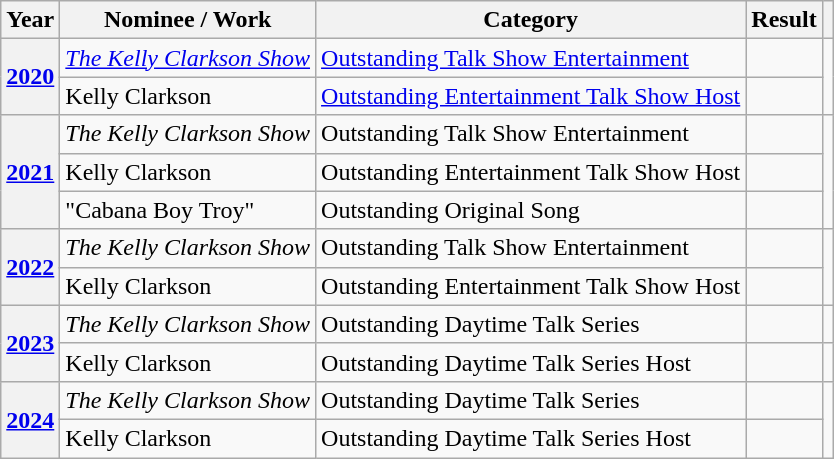<table class="wikitable plainrowheaders">
<tr>
<th>Year</th>
<th>Nominee / Work</th>
<th>Category</th>
<th>Result</th>
<th></th>
</tr>
<tr>
<th scope="row" rowspan=2><a href='#'>2020</a></th>
<td><em><a href='#'>The Kelly Clarkson Show</a></em></td>
<td><a href='#'>Outstanding Talk Show Entertainment</a></td>
<td></td>
<td rowspan="2" align="center"></td>
</tr>
<tr>
<td>Kelly Clarkson</td>
<td><a href='#'>Outstanding Entertainment Talk Show Host</a></td>
<td></td>
</tr>
<tr>
<th scope="row" rowspan=3><a href='#'>2021</a></th>
<td><em>The Kelly Clarkson Show</em></td>
<td>Outstanding Talk Show Entertainment</td>
<td></td>
<td rowspan="3" align="center"></td>
</tr>
<tr>
<td>Kelly Clarkson</td>
<td>Outstanding Entertainment Talk Show Host</td>
<td></td>
</tr>
<tr>
<td>"Cabana Boy Troy" </td>
<td>Outstanding Original Song</td>
<td></td>
</tr>
<tr>
<th scope="row" rowspan=2><a href='#'>2022</a></th>
<td><em>The Kelly Clarkson Show</em></td>
<td>Outstanding Talk Show Entertainment</td>
<td></td>
<td rowspan="2" align="center"></td>
</tr>
<tr>
<td>Kelly Clarkson</td>
<td>Outstanding Entertainment Talk Show Host</td>
<td></td>
</tr>
<tr>
<th scope="row" rowspan=2><a href='#'>2023</a></th>
<td><em>The Kelly Clarkson Show</em></td>
<td>Outstanding Daytime Talk Series</td>
<td></td>
<td></td>
</tr>
<tr>
<td>Kelly Clarkson</td>
<td>Outstanding Daytime Talk Series Host</td>
<td></td>
<td></td>
</tr>
<tr>
<th scope="row" rowspan=2><a href='#'>2024</a></th>
<td><em>The Kelly Clarkson Show</em></td>
<td>Outstanding Daytime Talk Series</td>
<td></td>
<td rowspan=2></td>
</tr>
<tr>
<td>Kelly Clarkson</td>
<td>Outstanding Daytime Talk Series Host</td>
<td></td>
</tr>
</table>
